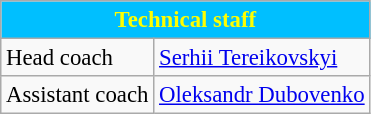<table class=wikitable bgcolor="white" cellpadding="3" cellspacing="0" border="1" style="font-size: 95%; border-collapse: collapse;">
<tr>
<th colspan="2" style="margin:0.7em;color:#FFFF00;text-align:center;background:#00BFFF">Technical staff</th>
</tr>
<tr>
<td align="left">Head coach</td>
<td align="left"> <a href='#'>Serhii Tereikovskyi</a></td>
</tr>
<tr>
<td align="left">Assistant coach</td>
<td align="left"> <a href='#'>Oleksandr Dubovenko</a></td>
</tr>
</table>
